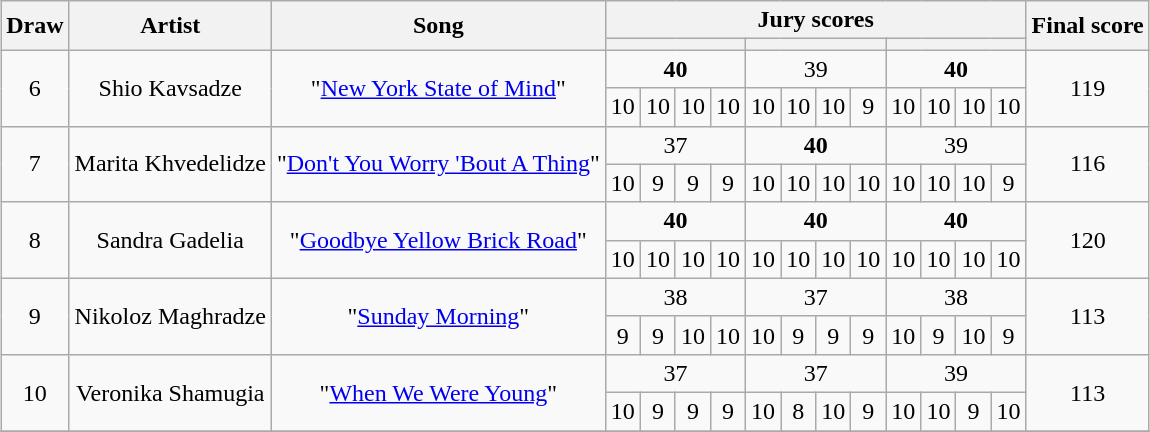<table class="sortable wikitable" style="text-align:center;margin:1em auto 1em auto">
<tr>
<th scope="col" rowspan="2">Draw</th>
<th scope="col" rowspan="2">Artist</th>
<th scope="col" rowspan="2">Song</th>
<th scope="col" colspan="12">Jury scores</th>
<th scope="col" rowspan="2">Final score</th>
</tr>
<tr>
<th scope="col" colspan="4" class="unsortable"><small></small></th>
<th scope="col" colspan="4" class="unsortable"><small></small></th>
<th scope="col" colspan="4" class="unsortable"><small></small></th>
</tr>
<tr>
<td rowspan="2">6</td>
<td rowspan="2">Shio Kavsadze</td>
<td rowspan="2">"<a href='#'>New York State of Mind</a>"<br></td>
<td colspan="4"><strong>40</strong></td>
<td colspan="4">39</td>
<td colspan="4"><strong>40</strong></td>
<td rowspan="2">119</td>
</tr>
<tr>
<td>10</td>
<td>10</td>
<td>10</td>
<td>10</td>
<td>10</td>
<td>10</td>
<td>10</td>
<td>9</td>
<td>10</td>
<td>10</td>
<td>10</td>
<td>10</td>
</tr>
<tr>
<td rowspan="2">7</td>
<td rowspan="2">Marita Khvedelidze</td>
<td rowspan="2">"<a href='#'>Don't You Worry 'Bout A Thing</a>"<br></td>
<td colspan="4">37</td>
<td colspan="4"><strong>40</strong></td>
<td colspan="4">39</td>
<td rowspan="2">116</td>
</tr>
<tr>
<td>10</td>
<td>9</td>
<td>9</td>
<td>9</td>
<td>10</td>
<td>10</td>
<td>10</td>
<td>10</td>
<td>10</td>
<td>10</td>
<td>10</td>
<td>9</td>
</tr>
<tr>
<td rowspan="2">8</td>
<td rowspan="2">Sandra Gadelia</td>
<td rowspan="2">"<a href='#'>Goodbye Yellow Brick Road</a>"<br></td>
<td colspan="4"><strong>40</strong></td>
<td colspan="4"><strong>40</strong></td>
<td colspan="4"><strong>40</strong></td>
<td rowspan="2">120</td>
</tr>
<tr>
<td>10</td>
<td>10</td>
<td>10</td>
<td>10</td>
<td>10</td>
<td>10</td>
<td>10</td>
<td>10</td>
<td>10</td>
<td>10</td>
<td>10</td>
<td>10</td>
</tr>
<tr>
<td rowspan="2">9</td>
<td rowspan="2">Nikoloz Maghradze</td>
<td rowspan="2">"<a href='#'>Sunday Morning</a>"<br></td>
<td colspan="4">38</td>
<td colspan="4">37</td>
<td colspan="4">38</td>
<td rowspan="2">113</td>
</tr>
<tr>
<td>9</td>
<td>9</td>
<td>10</td>
<td>10</td>
<td>10</td>
<td>9</td>
<td>9</td>
<td>9</td>
<td>10</td>
<td>9</td>
<td>10</td>
<td>9</td>
</tr>
<tr>
<td rowspan="2">10</td>
<td rowspan="2">Veronika Shamugia</td>
<td rowspan="2">"<a href='#'>When We Were Young</a>"<br></td>
<td colspan="4">37</td>
<td colspan="4">37</td>
<td colspan="4">39</td>
<td rowspan="2">113</td>
</tr>
<tr>
<td>10</td>
<td>9</td>
<td>9</td>
<td>9</td>
<td>10</td>
<td>8</td>
<td>10</td>
<td>9</td>
<td>10</td>
<td>10</td>
<td>9</td>
<td>10</td>
</tr>
<tr>
</tr>
</table>
